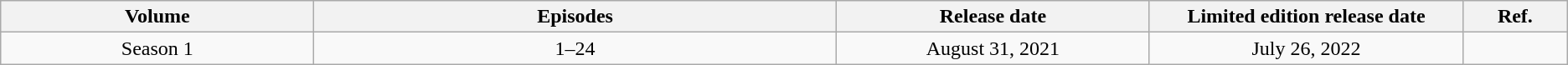<table class="wikitable" style="text-align: center;">
<tr>
<th width="15%">Volume</th>
<th width="25%">Episodes</th>
<th width="15%">Release date</th>
<th width="15%">Limited edition release date</th>
<th width="5%">Ref.</th>
</tr>
<tr>
<td>Season 1</td>
<td>1–24</td>
<td>August 31, 2021</td>
<td>July 26, 2022</td>
<td></td>
</tr>
</table>
